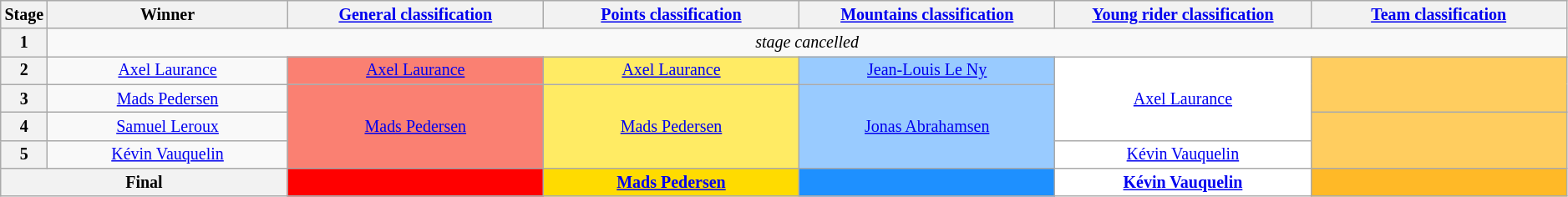<table class="wikitable" style="text-align: center; font-size:smaller;">
<tr style="background:#efefef;">
<th style="width:1%;">Stage</th>
<th style="width:15.5%;">Winner</th>
<th style="width:16.5%;"><a href='#'>General classification</a><br></th>
<th style="width:16.5%;"><a href='#'>Points classification</a><br></th>
<th style="width:16.5%;"><a href='#'>Mountains classification</a><br></th>
<th style="width:16.5%;"><a href='#'>Young rider classification</a><br></th>
<th style="width:16.5%;"><a href='#'>Team classification</a></th>
</tr>
<tr>
<th>1</th>
<td colspan="6"><em>stage cancelled</em></td>
</tr>
<tr>
<th>2</th>
<td><a href='#'>Axel Laurance</a></td>
<td style="background:salmon;"><a href='#'>Axel Laurance</a></td>
<td style="background:#FFEB64;"><a href='#'>Axel Laurance</a></td>
<td style="background:#99CBFF;"><a href='#'>Jean-Louis Le Ny</a></td>
<td style="background:white;" rowspan="3"><a href='#'>Axel Laurance</a></td>
<td style="background:#FFCD5F;" rowspan="2"></td>
</tr>
<tr>
<th>3</th>
<td><a href='#'>Mads Pedersen</a></td>
<td style="background:salmon;" rowspan="3"><a href='#'>Mads Pedersen</a></td>
<td style="background:#FFEB64;" rowspan="3"><a href='#'>Mads Pedersen</a></td>
<td style="background:#99CBFF;" rowspan="3"><a href='#'>Jonas Abrahamsen</a></td>
</tr>
<tr>
<th>4</th>
<td><a href='#'>Samuel Leroux</a></td>
<td style="background:#FFCD5F;" rowspan="2"></td>
</tr>
<tr>
<th>5</th>
<td><a href='#'>Kévin Vauquelin</a></td>
<td style="background:white;"><a href='#'>Kévin Vauquelin</a></td>
</tr>
<tr>
<th colspan="2">Final</th>
<th style="background:red;"></th>
<th style="background:#FFDB00;"><a href='#'>Mads Pedersen</a></th>
<th style="background:dodgerblue;"></th>
<th style="background:white;"><a href='#'>Kévin Vauquelin</a></th>
<th style="background:#FFB927;"></th>
</tr>
</table>
